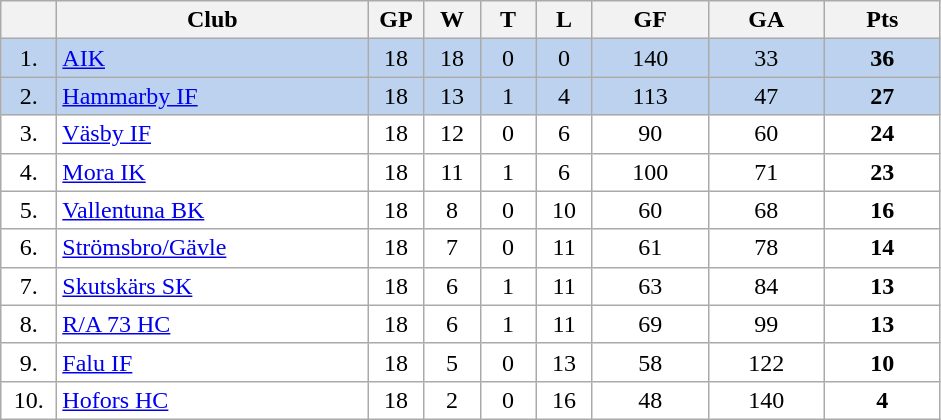<table class="wikitable">
<tr>
<th width="30"></th>
<th width="200">Club</th>
<th width="30">GP</th>
<th width="30">W</th>
<th width="30">T</th>
<th width="30">L</th>
<th width="70">GF</th>
<th width="70">GA</th>
<th width="70">Pts</th>
</tr>
<tr bgcolor="#BCD2EE" align="center">
<td>1.</td>
<td align="left"><a href='#'>AIK</a></td>
<td>18</td>
<td>18</td>
<td>0</td>
<td>0</td>
<td>140</td>
<td>33</td>
<td><strong>36</strong></td>
</tr>
<tr bgcolor="#BCD2EE" align="center">
<td>2.</td>
<td align="left"><a href='#'>Hammarby IF</a></td>
<td>18</td>
<td>13</td>
<td>1</td>
<td>4</td>
<td>113</td>
<td>47</td>
<td><strong>27</strong></td>
</tr>
<tr bgcolor="#FFFFFF" align="center">
<td>3.</td>
<td align="left"><a href='#'>Väsby IF</a></td>
<td>18</td>
<td>12</td>
<td>0</td>
<td>6</td>
<td>90</td>
<td>60</td>
<td><strong>24</strong></td>
</tr>
<tr bgcolor="#FFFFFF" align="center">
<td>4.</td>
<td align="left"><a href='#'>Mora IK</a></td>
<td>18</td>
<td>11</td>
<td>1</td>
<td>6</td>
<td>100</td>
<td>71</td>
<td><strong>23</strong></td>
</tr>
<tr bgcolor="#FFFFFF" align="center">
<td>5.</td>
<td align="left"><a href='#'>Vallentuna BK</a></td>
<td>18</td>
<td>8</td>
<td>0</td>
<td>10</td>
<td>60</td>
<td>68</td>
<td><strong>16</strong></td>
</tr>
<tr bgcolor="#FFFFFF" align="center">
<td>6.</td>
<td align="left"><a href='#'>Strömsbro/Gävle</a></td>
<td>18</td>
<td>7</td>
<td>0</td>
<td>11</td>
<td>61</td>
<td>78</td>
<td><strong>14</strong></td>
</tr>
<tr bgcolor="#FFFFFF" align="center">
<td>7.</td>
<td align="left"><a href='#'>Skutskärs SK</a></td>
<td>18</td>
<td>6</td>
<td>1</td>
<td>11</td>
<td>63</td>
<td>84</td>
<td><strong>13</strong></td>
</tr>
<tr bgcolor="#FFFFFF" align="center">
<td>8.</td>
<td align="left"><a href='#'>R/A 73 HC</a></td>
<td>18</td>
<td>6</td>
<td>1</td>
<td>11</td>
<td>69</td>
<td>99</td>
<td><strong>13</strong></td>
</tr>
<tr bgcolor="#FFFFFF" align="center">
<td>9.</td>
<td align="left"><a href='#'>Falu IF</a></td>
<td>18</td>
<td>5</td>
<td>0</td>
<td>13</td>
<td>58</td>
<td>122</td>
<td><strong>10</strong></td>
</tr>
<tr bgcolor="#FFFFFF" align="center">
<td>10.</td>
<td align="left"><a href='#'>Hofors HC</a></td>
<td>18</td>
<td>2</td>
<td>0</td>
<td>16</td>
<td>48</td>
<td>140</td>
<td><strong>4</strong></td>
</tr>
</table>
